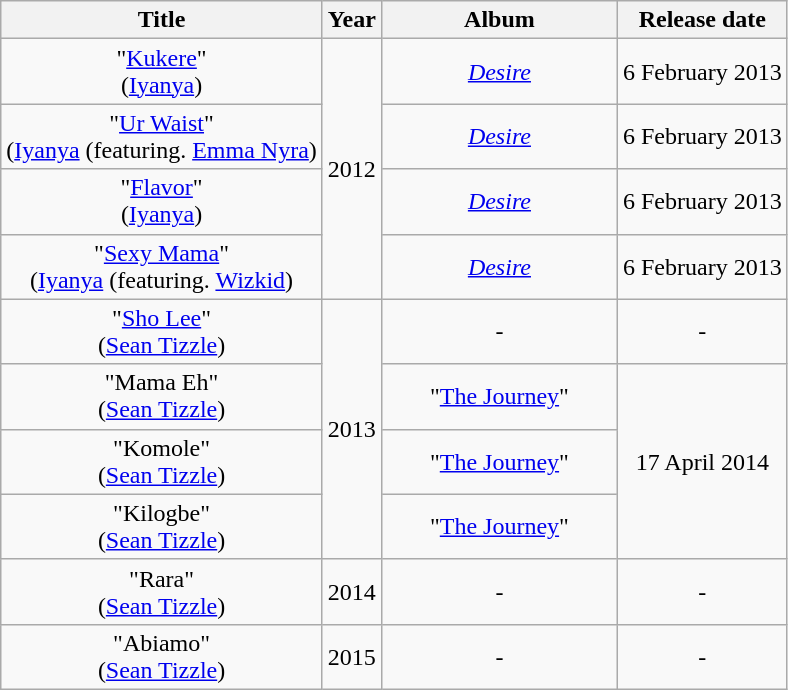<table class="wikitable plainrowheaders" style="text-align:center;" border="1">
<tr>
<th>Title</th>
<th>Year</th>
<th width="150">Album</th>
<th>Release date</th>
</tr>
<tr>
<td>"<a href='#'>Kukere</a>" <br><span>(<a href='#'>Iyanya</a>)</span></td>
<td rowspan="4">2012</td>
<td><em><a href='#'>Desire</a></em></td>
<td>6 February 2013</td>
</tr>
<tr>
<td>"<a href='#'>Ur Waist</a>" <br><span>(<a href='#'>Iyanya</a> (featuring. <a href='#'>Emma Nyra</a>)</span></td>
<td><em><a href='#'>Desire</a></em></td>
<td>6 February 2013</td>
</tr>
<tr>
<td>"<a href='#'>Flavor</a>"  <br><span>(<a href='#'>Iyanya</a>)</span></td>
<td><em><a href='#'>Desire</a></em></td>
<td>6 February 2013</td>
</tr>
<tr>
<td>"<a href='#'>Sexy Mama</a>"  <br><span>(<a href='#'>Iyanya</a>  (featuring. <a href='#'>Wizkid</a>)</span></td>
<td><em><a href='#'>Desire</a></em></td>
<td>6 February 2013</td>
</tr>
<tr>
<td>"<a href='#'>Sho Lee</a>" <br><span>(<a href='#'>Sean Tizzle</a>)</span></td>
<td rowspan="4">2013</td>
<td>-</td>
<td>-</td>
</tr>
<tr>
<td>"Mama Eh" <br><span>(<a href='#'>Sean Tizzle</a>)</span></td>
<td>"<a href='#'>The Journey</a>"</td>
<td rowspan="3">17 April 2014</td>
</tr>
<tr>
<td>"Komole" <br><span>(<a href='#'>Sean Tizzle</a>)</span></td>
<td>"<a href='#'>The Journey</a>"</td>
</tr>
<tr>
<td>"Kilogbe" <br><span>(<a href='#'>Sean Tizzle</a>)</span></td>
<td>"<a href='#'>The Journey</a>"</td>
</tr>
<tr>
<td>"Rara" <br><span>(<a href='#'>Sean Tizzle</a>)</span></td>
<td>2014</td>
<td>-</td>
<td>-</td>
</tr>
<tr>
<td>"Abiamo" <br><span>(<a href='#'>Sean Tizzle</a>)</span></td>
<td>2015</td>
<td>-</td>
<td>-</td>
</tr>
</table>
